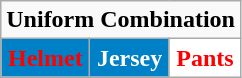<table class="wikitable"  style="display: inline-table;">
<tr>
<td align="center" Colspan="3"><strong>Uniform Combination</strong></td>
</tr>
<tr align="center">
<td style="background:#0080C6; color:red"><strong>Helmet</strong></td>
<td style="background:#0080C6; color:white"><strong>Jersey</strong></td>
<td style="background:white; color:red"><strong>Pants</strong></td>
</tr>
</table>
